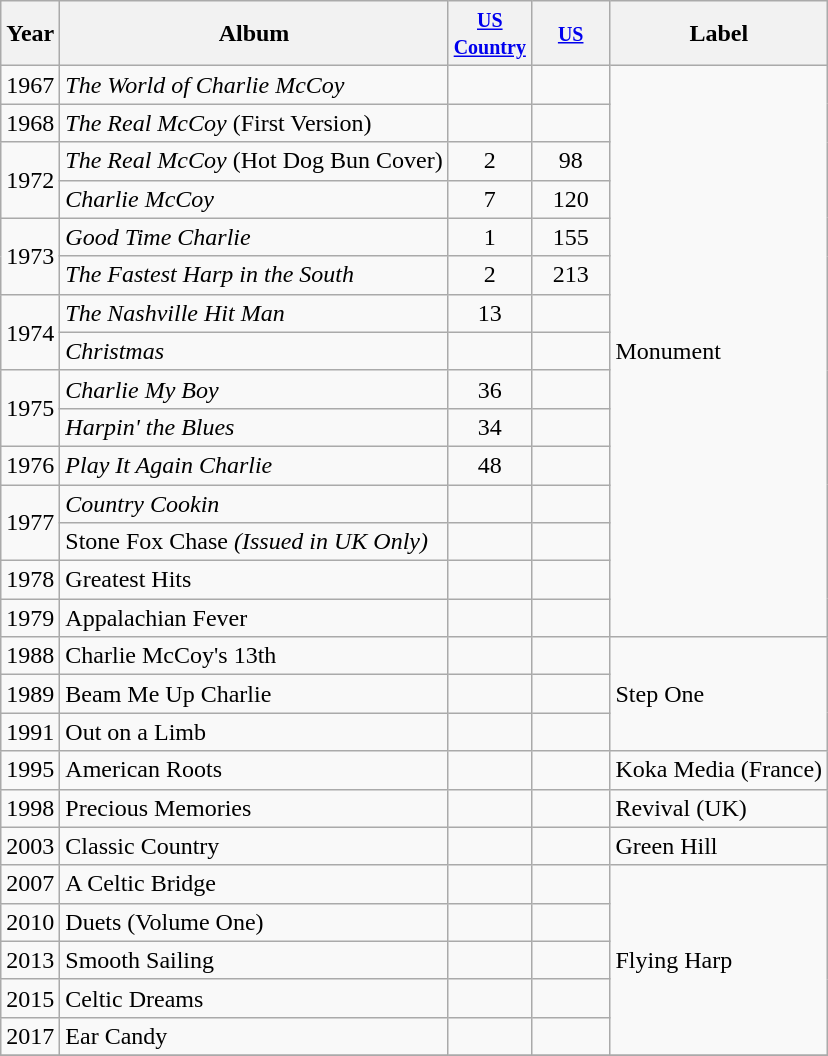<table class="wikitable">
<tr>
<th>Year</th>
<th>Album</th>
<th width=45><small><a href='#'>US Country</a></small></th>
<th width=45><small><a href='#'>US</a></small></th>
<th>Label</th>
</tr>
<tr>
<td>1967</td>
<td><em>The World of Charlie McCoy</em></td>
<td style="text-align:center;"></td>
<td style="text-align:center;"></td>
<td rowspan=15>Monument</td>
</tr>
<tr>
<td>1968</td>
<td><em>The Real McCoy</em> (First Version)</td>
<td style="text-align:center;"></td>
<td style="text-align:center;"></td>
</tr>
<tr>
<td rowspan=2>1972</td>
<td><em>The Real McCoy</em> (Hot Dog Bun Cover)</td>
<td style="text-align:center;">2</td>
<td style="text-align:center;">98</td>
</tr>
<tr>
<td><em>Charlie McCoy</em></td>
<td style="text-align:center;">7</td>
<td style="text-align:center;">120</td>
</tr>
<tr>
<td rowspan=2>1973</td>
<td><em>Good Time Charlie</em></td>
<td style="text-align:center;">1</td>
<td style="text-align:center;">155</td>
</tr>
<tr>
<td><em>The Fastest Harp in the South</em></td>
<td style="text-align:center;">2</td>
<td style="text-align:center;">213</td>
</tr>
<tr>
<td rowspan=2>1974</td>
<td><em>The Nashville Hit Man</em></td>
<td style="text-align:center;">13</td>
<td style="text-align:center;"></td>
</tr>
<tr>
<td><em>Christmas</em></td>
<td style="text-align:center;"></td>
<td style="text-align:center;"></td>
</tr>
<tr>
<td rowspan=2>1975</td>
<td><em>Charlie My Boy</em></td>
<td style="text-align:center;">36</td>
<td style="text-align:center;"></td>
</tr>
<tr>
<td><em>Harpin' the Blues</em></td>
<td style="text-align:center;">34</td>
<td style="text-align:center;"></td>
</tr>
<tr>
<td>1976</td>
<td><em>Play It Again Charlie</em></td>
<td style="text-align:center;">48</td>
<td style="text-align:center;"></td>
</tr>
<tr>
<td rowspan=2>1977</td>
<td><em>Country Cookin<strong></td>
<td style="text-align:center;"></td>
<td style="text-align:center;"></td>
</tr>
<tr>
<td></em>Stone Fox Chase<em> (Issued in UK Only)</td>
<td style="text-align:center;"></td>
<td style="text-align:center;"></td>
</tr>
<tr>
<td>1978</td>
<td></em>Greatest Hits<em></td>
<td style="text-align:center;"></td>
<td style="text-align:center;"></td>
</tr>
<tr>
<td>1979</td>
<td></em>Appalachian Fever<em></td>
<td style="text-align:center;"></td>
<td style="text-align:center;"></td>
</tr>
<tr>
<td>1988</td>
<td></em>Charlie McCoy's 13th<em></td>
<td style="text-align:center;"></td>
<td style="text-align:center;"></td>
<td rowspan=3>Step One</td>
</tr>
<tr>
<td>1989</td>
<td></em>Beam Me Up Charlie<em></td>
<td style="text-align:center;"></td>
<td style="text-align:center;"></td>
</tr>
<tr>
<td>1991</td>
<td></em>Out on a Limb<em></td>
<td style="text-align:center;"></td>
<td style="text-align:center;"></td>
</tr>
<tr>
<td>1995</td>
<td></em>American Roots<em></td>
<td style="text-align:center;"></td>
<td style="text-align:center;"></td>
<td>Koka Media (France)</td>
</tr>
<tr>
<td>1998</td>
<td></em>Precious Memories<em></td>
<td style="text-align:center;"></td>
<td style="text-align:center;"></td>
<td>Revival (UK)</td>
</tr>
<tr>
<td>2003</td>
<td></em>Classic Country<em></td>
<td style="text-align:center;"></td>
<td style="text-align:center;"></td>
<td>Green Hill</td>
</tr>
<tr>
<td>2007</td>
<td></em>A Celtic Bridge<em></td>
<td style="text-align:center;"></td>
<td style="text-align:center;"></td>
<td rowspan=5>Flying Harp</td>
</tr>
<tr>
<td>2010</td>
<td></em>Duets (Volume One)<em></td>
<td style="text-align:center;"></td>
<td style="text-align:center;"></td>
</tr>
<tr>
<td>2013</td>
<td></em>Smooth Sailing<em></td>
<td style="text-align:center;"></td>
<td style="text-align:center;"></td>
</tr>
<tr>
<td>2015</td>
<td></em>Celtic Dreams<em></td>
<td style="text-align:center;"></td>
<td style="text-align:center;"></td>
</tr>
<tr>
<td>2017</td>
<td></em>Ear Candy<em></td>
<td style="text-align:center;"></td>
<td style="text-align:center;"></td>
</tr>
<tr>
</tr>
</table>
